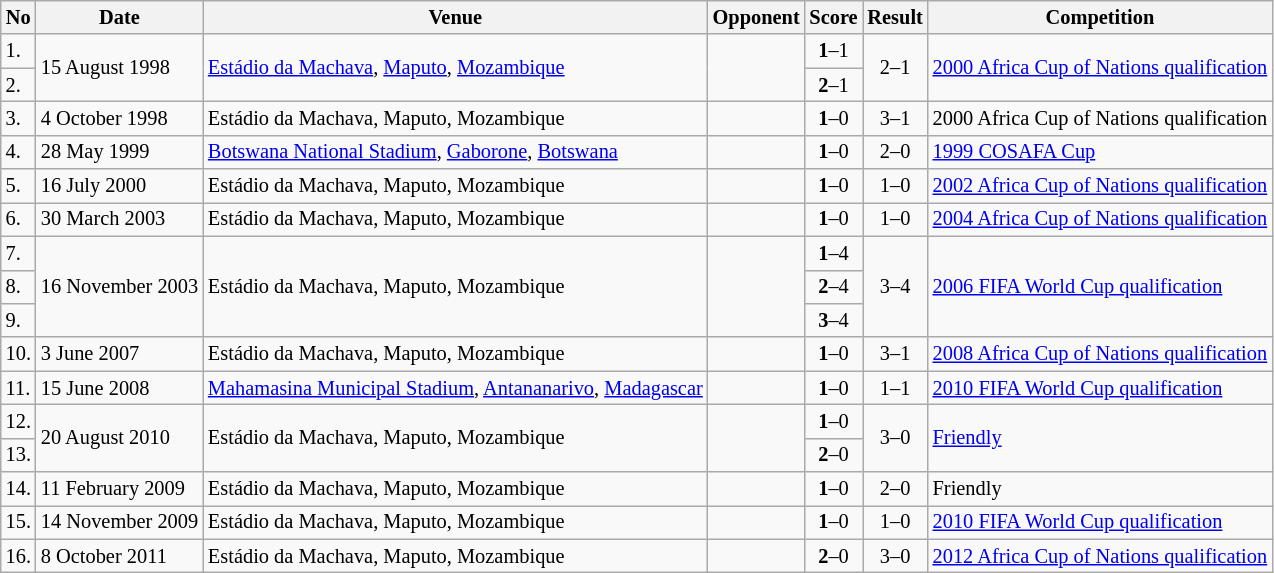<table class="wikitable" style="font-size:85%;">
<tr>
<th>No</th>
<th>Date</th>
<th>Venue</th>
<th>Opponent</th>
<th>Score</th>
<th>Result</th>
<th>Competition</th>
</tr>
<tr>
<td>1.</td>
<td rowspan="2">15 August 1998</td>
<td rowspan="2"><a href='#'>Estádio da Machava</a>, <a href='#'>Maputo</a>, <a href='#'>Mozambique</a></td>
<td rowspan="2"></td>
<td align=center><strong>1</strong>–1</td>
<td rowspan="2" style="text-align:center">2–1</td>
<td rowspan="2"><a href='#'>2000 Africa Cup of Nations qualification</a></td>
</tr>
<tr>
<td>2.</td>
<td align=center><strong>2</strong>–1</td>
</tr>
<tr>
<td>3.</td>
<td>4 October 1998</td>
<td>Estádio da Machava, Maputo, Mozambique</td>
<td></td>
<td align=center><strong>1</strong>–0</td>
<td align=center>3–1</td>
<td>2000 Africa Cup of Nations qualification</td>
</tr>
<tr>
<td>4.</td>
<td>28 May 1999</td>
<td><a href='#'>Botswana National Stadium</a>, <a href='#'>Gaborone</a>, <a href='#'>Botswana</a></td>
<td></td>
<td align=center><strong>1</strong>–0</td>
<td align=center>2–0</td>
<td><a href='#'>1999 COSAFA Cup</a></td>
</tr>
<tr>
<td>5.</td>
<td>16 July 2000</td>
<td>Estádio da Machava, Maputo, Mozambique</td>
<td></td>
<td align=center><strong>1</strong>–0</td>
<td align=center>1–0</td>
<td><a href='#'>2002 Africa Cup of Nations qualification</a></td>
</tr>
<tr>
<td>6.</td>
<td>30 March 2003</td>
<td>Estádio da Machava, Maputo, Mozambique</td>
<td></td>
<td align=center><strong>1</strong>–0</td>
<td align=center>1–0</td>
<td><a href='#'>2004 Africa Cup of Nations qualification</a></td>
</tr>
<tr>
<td>7.</td>
<td rowspan="3">16 November 2003</td>
<td rowspan="3">Estádio da Machava, Maputo, Mozambique</td>
<td rowspan="3"></td>
<td align=center><strong>1</strong>–4</td>
<td rowspan="3" style="text-align:center">3–4</td>
<td rowspan="3"><a href='#'>2006 FIFA World Cup qualification</a></td>
</tr>
<tr>
<td>8.</td>
<td align=center><strong>2</strong>–4</td>
</tr>
<tr>
<td>9.</td>
<td align=center><strong>3</strong>–4</td>
</tr>
<tr>
<td>10.</td>
<td>3 June 2007</td>
<td>Estádio da Machava, Maputo, Mozambique</td>
<td></td>
<td align=center><strong>1</strong>–0</td>
<td align=center>3–1</td>
<td><a href='#'>2008 Africa Cup of Nations qualification</a></td>
</tr>
<tr>
<td>11.</td>
<td>15 June 2008</td>
<td><a href='#'>Mahamasina Municipal Stadium</a>, <a href='#'>Antananarivo</a>, <a href='#'>Madagascar</a></td>
<td></td>
<td align=center><strong>1</strong>–0</td>
<td align=center>1–1</td>
<td><a href='#'>2010 FIFA World Cup qualification</a></td>
</tr>
<tr>
<td>12.</td>
<td rowspan="2">20 August 2010</td>
<td rowspan="2">Estádio da Machava, Maputo, Mozambique</td>
<td rowspan="2"></td>
<td align=center><strong>1</strong>–0</td>
<td rowspan="2" style="text-align:center">3–0</td>
<td rowspan="2"><a href='#'>Friendly</a></td>
</tr>
<tr>
<td>13.</td>
<td align=center><strong>2</strong>–0</td>
</tr>
<tr>
<td>14.</td>
<td>11 February 2009</td>
<td>Estádio da Machava, Maputo, Mozambique</td>
<td></td>
<td align=center><strong>1</strong>–0</td>
<td align=center>2–0</td>
<td>Friendly</td>
</tr>
<tr>
<td>15.</td>
<td>14 November 2009</td>
<td>Estádio da Machava, Maputo, Mozambique</td>
<td></td>
<td align=center><strong>1</strong>–0</td>
<td align=center>1–0</td>
<td><a href='#'>2010 FIFA World Cup qualification</a></td>
</tr>
<tr>
<td>16.</td>
<td>8 October 2011</td>
<td>Estádio da Machava, Maputo, Mozambique</td>
<td></td>
<td align=center><strong>2</strong>–0</td>
<td align=center>3–0</td>
<td><a href='#'>2012 Africa Cup of Nations qualification</a></td>
</tr>
</table>
